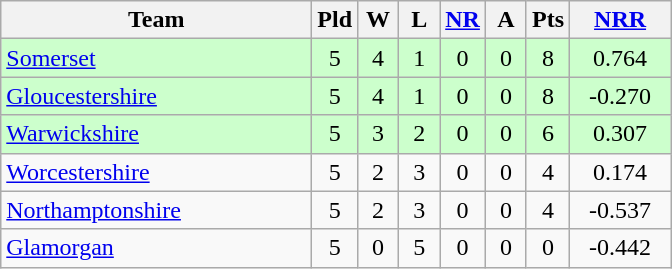<table class="wikitable" style="text-align: center;">
<tr>
<th width=200>Team</th>
<th width=20>Pld</th>
<th width=20>W</th>
<th width=20>L</th>
<th width=20><a href='#'>NR</a></th>
<th width=20>A</th>
<th width=20>Pts</th>
<th width=60><a href='#'>NRR</a></th>
</tr>
<tr bgcolor="#ccffcc">
<td align=left><a href='#'>Somerset</a></td>
<td>5</td>
<td>4</td>
<td>1</td>
<td>0</td>
<td>0</td>
<td>8</td>
<td>0.764</td>
</tr>
<tr bgcolor="#ccffcc">
<td align=left><a href='#'>Gloucestershire</a></td>
<td>5</td>
<td>4</td>
<td>1</td>
<td>0</td>
<td>0</td>
<td>8</td>
<td>-0.270</td>
</tr>
<tr bgcolor="#ccffcc">
<td align=left><a href='#'>Warwickshire</a></td>
<td>5</td>
<td>3</td>
<td>2</td>
<td>0</td>
<td>0</td>
<td>6</td>
<td>0.307</td>
</tr>
<tr>
<td align=left><a href='#'>Worcestershire</a></td>
<td>5</td>
<td>2</td>
<td>3</td>
<td>0</td>
<td>0</td>
<td>4</td>
<td>0.174</td>
</tr>
<tr>
<td align=left><a href='#'>Northamptonshire</a></td>
<td>5</td>
<td>2</td>
<td>3</td>
<td>0</td>
<td>0</td>
<td>4</td>
<td>-0.537</td>
</tr>
<tr>
<td align=left><a href='#'>Glamorgan</a></td>
<td>5</td>
<td>0</td>
<td>5</td>
<td>0</td>
<td>0</td>
<td>0</td>
<td>-0.442</td>
</tr>
</table>
